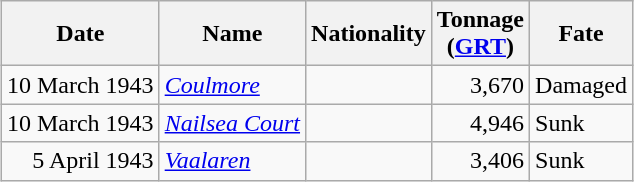<table class="wikitable sortable" style="margin: 1em auto 1em auto;" style="margin: 1em auto 1em auto;">
<tr>
<th>Date</th>
<th>Name</th>
<th>Nationality</th>
<th>Tonnage<br>(<a href='#'>GRT</a>)</th>
<th>Fate</th>
</tr>
<tr>
<td align="right">10 March 1943</td>
<td align="left"><em><a href='#'>Coulmore</a></em></td>
<td align="left"></td>
<td align="right">3,670</td>
<td align="left">Damaged</td>
</tr>
<tr>
<td align="right">10 March 1943</td>
<td align="left"><em><a href='#'>Nailsea Court</a></em></td>
<td align="left"></td>
<td align="right">4,946</td>
<td align="left">Sunk</td>
</tr>
<tr>
<td align="right">5 April 1943</td>
<td align="left"><em><a href='#'>Vaalaren</a></em></td>
<td align="left"></td>
<td align="right">3,406</td>
<td align="left">Sunk</td>
</tr>
</table>
